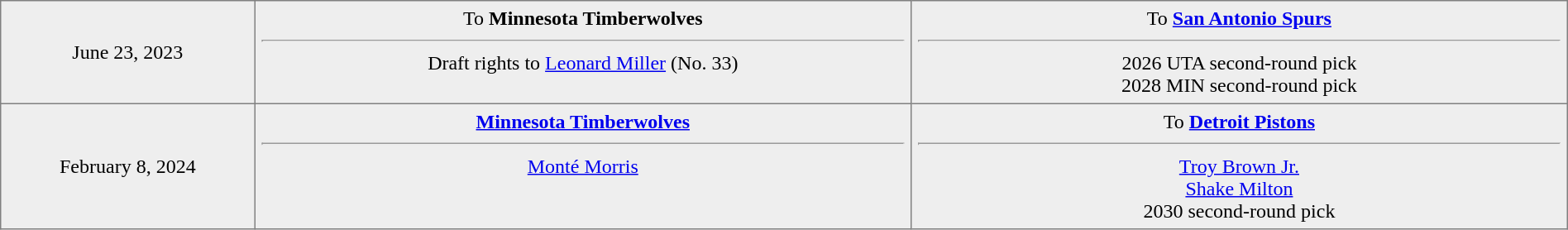<table border="1" style="border-collapse:collapse; text-align:center; width:100%;"  cellpadding="5">
<tr style="background:#eee;">
<td style="width:10%">June 23, 2023</td>
<td style="width:31%; vertical-align:top;">To <strong>Minnesota Timberwolves</strong><hr>Draft rights to <a href='#'>Leonard Miller</a> (No. 33)</td>
<td style="width:31%; vertical-align:top;">To <strong><a href='#'>San Antonio Spurs</a></strong><hr>2026 UTA second-round pick<br>2028 MIN second-round pick</td>
</tr>
<tr style="background:#eee;">
<td style="width:12%">February 8, 2024</td>
<td style="width:44; vertical-align:top;"><strong><a href='#'>Minnesota Timberwolves</a></strong><hr><a href='#'>Monté Morris</a></td>
<td style="width:44; vertical-align:top;">To <strong><a href='#'>Detroit Pistons</a></strong><hr><a href='#'>Troy Brown Jr.</a><br><a href='#'>Shake Milton</a><br>2030 second-round pick</td>
</tr>
</table>
